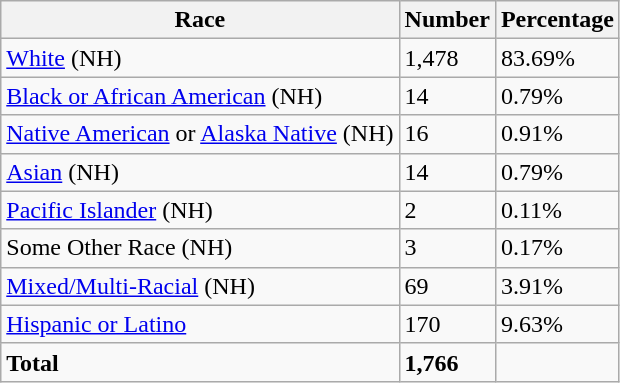<table class="wikitable">
<tr>
<th>Race</th>
<th>Number</th>
<th>Percentage</th>
</tr>
<tr>
<td><a href='#'>White</a> (NH)</td>
<td>1,478</td>
<td>83.69%</td>
</tr>
<tr>
<td><a href='#'>Black or African American</a> (NH)</td>
<td>14</td>
<td>0.79%</td>
</tr>
<tr>
<td><a href='#'>Native American</a> or <a href='#'>Alaska Native</a> (NH)</td>
<td>16</td>
<td>0.91%</td>
</tr>
<tr>
<td><a href='#'>Asian</a> (NH)</td>
<td>14</td>
<td>0.79%</td>
</tr>
<tr>
<td><a href='#'>Pacific Islander</a> (NH)</td>
<td>2</td>
<td>0.11%</td>
</tr>
<tr>
<td>Some Other Race (NH)</td>
<td>3</td>
<td>0.17%</td>
</tr>
<tr>
<td><a href='#'>Mixed/Multi-Racial</a> (NH)</td>
<td>69</td>
<td>3.91%</td>
</tr>
<tr>
<td><a href='#'>Hispanic or Latino</a></td>
<td>170</td>
<td>9.63%</td>
</tr>
<tr>
<td><strong>Total</strong></td>
<td><strong>1,766</strong></td>
<td></td>
</tr>
</table>
